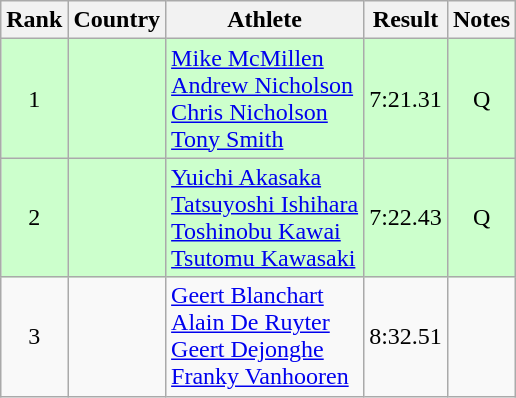<table class="wikitable" style="text-align:center">
<tr>
<th>Rank</th>
<th>Country</th>
<th>Athlete</th>
<th>Result</th>
<th>Notes</th>
</tr>
<tr bgcolor=ccffcc>
<td>1</td>
<td align=left></td>
<td align=left><a href='#'>Mike McMillen</a> <br> <a href='#'>Andrew Nicholson</a> <br> <a href='#'>Chris Nicholson</a> <br> <a href='#'>Tony Smith</a></td>
<td>7:21.31</td>
<td>Q</td>
</tr>
<tr bgcolor=ccffcc>
<td>2</td>
<td align=left></td>
<td align=left><a href='#'>Yuichi Akasaka</a> <br> <a href='#'>Tatsuyoshi Ishihara</a> <br> <a href='#'>Toshinobu Kawai</a> <br> <a href='#'>Tsutomu Kawasaki</a></td>
<td>7:22.43</td>
<td>Q</td>
</tr>
<tr>
<td>3</td>
<td align=left></td>
<td align=left><a href='#'>Geert Blanchart</a> <br> <a href='#'>Alain De Ruyter</a> <br> <a href='#'>Geert Dejonghe</a> <br> <a href='#'>Franky Vanhooren</a></td>
<td>8:32.51</td>
<td></td>
</tr>
</table>
